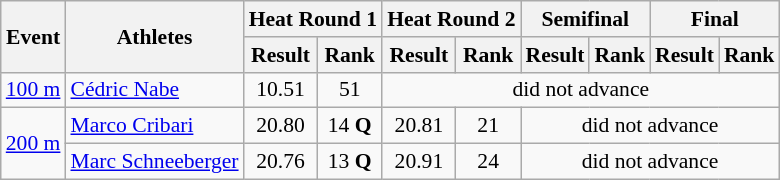<table class="wikitable" border="1" style="font-size:90%">
<tr>
<th rowspan="2">Event</th>
<th rowspan="2">Athletes</th>
<th colspan="2">Heat Round 1</th>
<th colspan="2">Heat Round 2</th>
<th colspan="2">Semifinal</th>
<th colspan="2">Final</th>
</tr>
<tr>
<th>Result</th>
<th>Rank</th>
<th>Result</th>
<th>Rank</th>
<th>Result</th>
<th>Rank</th>
<th>Result</th>
<th>Rank</th>
</tr>
<tr>
<td><a href='#'>100 m</a></td>
<td><a href='#'>Cédric Nabe</a></td>
<td align=center>10.51</td>
<td align=center>51</td>
<td align=center colspan="6">did not advance</td>
</tr>
<tr>
<td rowspan="2"><a href='#'>200 m</a></td>
<td><a href='#'>Marco Cribari</a></td>
<td align=center>20.80</td>
<td align=center>14 <strong>Q</strong></td>
<td align=center>20.81</td>
<td align=center>21</td>
<td align=center colspan="4">did not advance</td>
</tr>
<tr>
<td><a href='#'>Marc Schneeberger</a></td>
<td align=center>20.76</td>
<td align=center>13 <strong>Q</strong></td>
<td align=center>20.91</td>
<td align=center>24</td>
<td align=center colspan="6">did not advance</td>
</tr>
</table>
